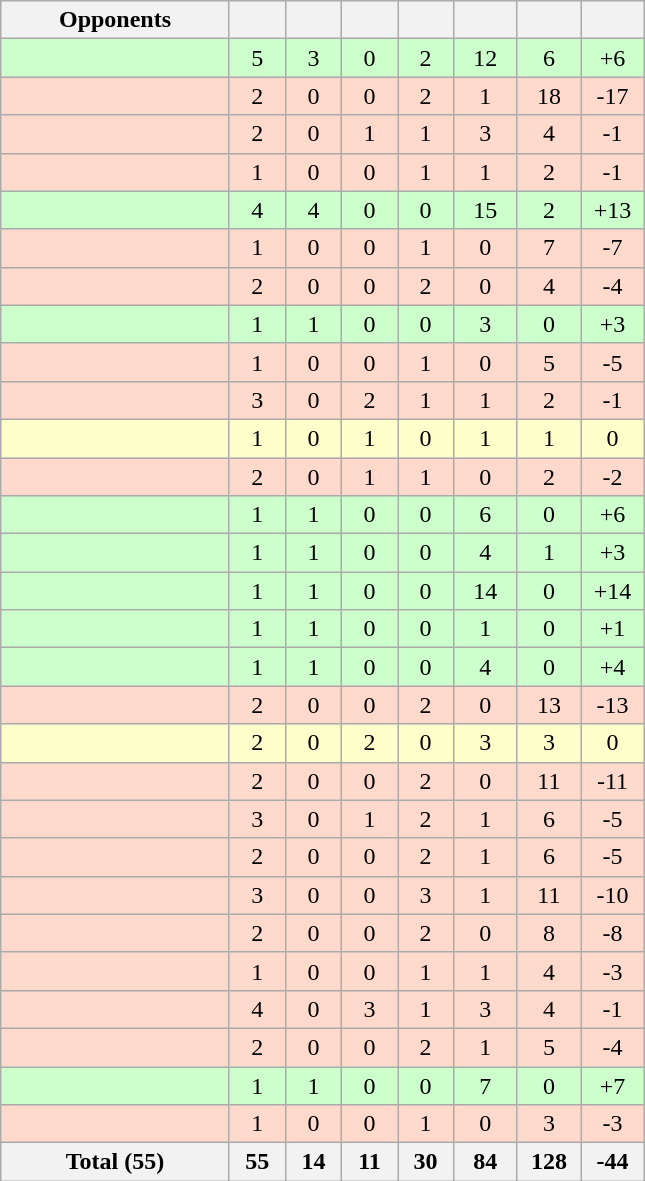<table class="wikitable sortable" style="text-align: center; font-size: 100%;">
<tr style="color:black;">
<th style="width:145px;">Opponents</th>
<th width=30></th>
<th width=30></th>
<th width=30></th>
<th width=30></th>
<th width=35></th>
<th width=35></th>
<th width=35></th>
</tr>
<tr bgcolor="#CCFFCC">
<td style="text-align: left;"></td>
<td>5</td>
<td>3</td>
<td>0</td>
<td>2</td>
<td>12</td>
<td>6</td>
<td>+6</td>
</tr>
<tr bgcolor="#FFDACC">
<td style="text-align: left;"></td>
<td>2</td>
<td>0</td>
<td>0</td>
<td>2</td>
<td>1</td>
<td>18</td>
<td>-17</td>
</tr>
<tr bgcolor="#FFDACC">
<td style="text-align: left;"></td>
<td>2</td>
<td>0</td>
<td>1</td>
<td>1</td>
<td>3</td>
<td>4</td>
<td>-1</td>
</tr>
<tr bgcolor="#FFDACC">
<td style="text-align: left;"></td>
<td>1</td>
<td>0</td>
<td>0</td>
<td>1</td>
<td>1</td>
<td>2</td>
<td>-1</td>
</tr>
<tr bgcolor="#CCFFCC">
<td style="text-align: left;"></td>
<td>4</td>
<td>4</td>
<td>0</td>
<td>0</td>
<td>15</td>
<td>2</td>
<td>+13</td>
</tr>
<tr bgcolor="#FFDACC">
<td style="text-align: left;"></td>
<td>1</td>
<td>0</td>
<td>0</td>
<td>1</td>
<td>0</td>
<td>7</td>
<td>-7</td>
</tr>
<tr bgcolor="#FFDACC">
<td style="text-align: left;"></td>
<td>2</td>
<td>0</td>
<td>0</td>
<td>2</td>
<td>0</td>
<td>4</td>
<td>-4</td>
</tr>
<tr bgcolor="#CCFFCC">
<td style="text-align: left;"></td>
<td>1</td>
<td>1</td>
<td>0</td>
<td>0</td>
<td>3</td>
<td>0</td>
<td>+3</td>
</tr>
<tr bgcolor="#FFDACC">
<td style="text-align: left;"></td>
<td>1</td>
<td>0</td>
<td>0</td>
<td>1</td>
<td>0</td>
<td>5</td>
<td>-5</td>
</tr>
<tr bgcolor="#FFDACC">
<td style="text-align: left;"></td>
<td>3</td>
<td>0</td>
<td>2</td>
<td>1</td>
<td>1</td>
<td>2</td>
<td>-1</td>
</tr>
<tr bgcolor="#FFFFCC">
<td style="text-align: left;"></td>
<td>1</td>
<td>0</td>
<td>1</td>
<td>0</td>
<td>1</td>
<td>1</td>
<td>0</td>
</tr>
<tr bgcolor="#FFDACC">
<td style="text-align: left;"></td>
<td>2</td>
<td>0</td>
<td>1</td>
<td>1</td>
<td>0</td>
<td>2</td>
<td>-2</td>
</tr>
<tr bgcolor="#CCFFCC">
<td style="text-align: left;"></td>
<td>1</td>
<td>1</td>
<td>0</td>
<td>0</td>
<td>6</td>
<td>0</td>
<td>+6</td>
</tr>
<tr bgcolor="#CCFFCC">
<td style="text-align: left;"></td>
<td>1</td>
<td>1</td>
<td>0</td>
<td>0</td>
<td>4</td>
<td>1</td>
<td>+3</td>
</tr>
<tr bgcolor="#CCFFCC">
<td style="text-align: left;"></td>
<td>1</td>
<td>1</td>
<td>0</td>
<td>0</td>
<td>14</td>
<td>0</td>
<td>+14</td>
</tr>
<tr bgcolor="#CCFFCC">
<td style="text-align: left;"></td>
<td>1</td>
<td>1</td>
<td>0</td>
<td>0</td>
<td>1</td>
<td>0</td>
<td>+1</td>
</tr>
<tr bgcolor="#CCFFCC">
<td style="text-align: left;"></td>
<td>1</td>
<td>1</td>
<td>0</td>
<td>0</td>
<td>4</td>
<td>0</td>
<td>+4</td>
</tr>
<tr bgcolor="#FFDACC">
<td style="text-align: left;"></td>
<td>2</td>
<td>0</td>
<td>0</td>
<td>2</td>
<td>0</td>
<td>13</td>
<td>-13</td>
</tr>
<tr bgcolor="#FFFFCC">
<td style="text-align: left;"></td>
<td>2</td>
<td>0</td>
<td>2</td>
<td>0</td>
<td>3</td>
<td>3</td>
<td>0</td>
</tr>
<tr bgcolor="#FFDACC">
<td style="text-align: left;"></td>
<td>2</td>
<td>0</td>
<td>0</td>
<td>2</td>
<td>0</td>
<td>11</td>
<td>-11</td>
</tr>
<tr bgcolor="#FFDACC">
<td style="text-align: left;"></td>
<td>3</td>
<td>0</td>
<td>1</td>
<td>2</td>
<td>1</td>
<td>6</td>
<td>-5</td>
</tr>
<tr bgcolor="#FFDACC">
<td style="text-align: left;"></td>
<td>2</td>
<td>0</td>
<td>0</td>
<td>2</td>
<td>1</td>
<td>6</td>
<td>-5</td>
</tr>
<tr bgcolor="#FFDACC">
<td style="text-align: left;"></td>
<td>3</td>
<td>0</td>
<td>0</td>
<td>3</td>
<td>1</td>
<td>11</td>
<td>-10</td>
</tr>
<tr bgcolor="#FFDACC">
<td style="text-align: left;"></td>
<td>2</td>
<td>0</td>
<td>0</td>
<td>2</td>
<td>0</td>
<td>8</td>
<td>-8</td>
</tr>
<tr bgcolor="#FFDACC">
<td style="text-align: left;"></td>
<td>1</td>
<td>0</td>
<td>0</td>
<td>1</td>
<td>1</td>
<td>4</td>
<td>-3</td>
</tr>
<tr bgcolor="#FFDACC">
<td style="text-align: left;"></td>
<td>4</td>
<td>0</td>
<td>3</td>
<td>1</td>
<td>3</td>
<td>4</td>
<td>-1</td>
</tr>
<tr bgcolor="#FFDACC">
<td style="text-align: left;"></td>
<td>2</td>
<td>0</td>
<td>0</td>
<td>2</td>
<td>1</td>
<td>5</td>
<td>-4</td>
</tr>
<tr bgcolor="#CCFFCC">
<td style="text-align: left;"></td>
<td>1</td>
<td>1</td>
<td>0</td>
<td>0</td>
<td>7</td>
<td>0</td>
<td>+7</td>
</tr>
<tr bgcolor="#FFDACC">
<td style="text-align: left;"></td>
<td>1</td>
<td>0</td>
<td>0</td>
<td>1</td>
<td>0</td>
<td>3</td>
<td>-3</td>
</tr>
<tr>
<th>Total (55)</th>
<th>55</th>
<th>14</th>
<th>11</th>
<th>30</th>
<th>84</th>
<th>128</th>
<th>-44</th>
</tr>
</table>
